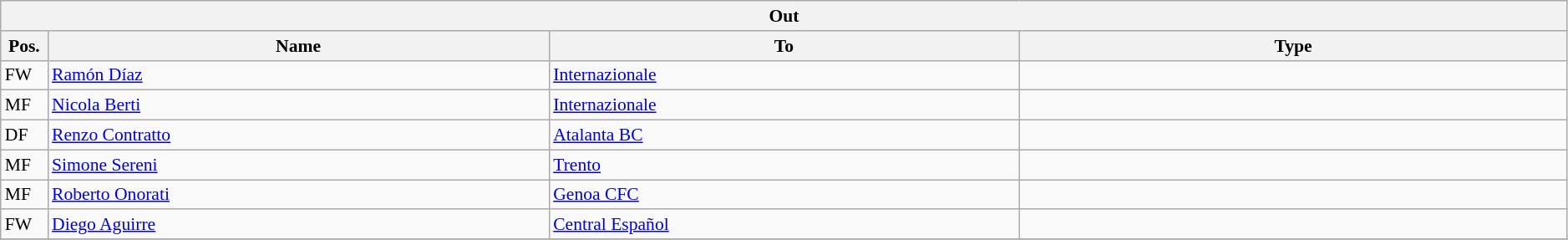<table class="wikitable" style="font-size:90%;width:99%;">
<tr>
<th colspan="4">Out</th>
</tr>
<tr>
<th width=3%>Pos.</th>
<th width=32%>Name</th>
<th width=30%>To</th>
<th width=35%>Type</th>
</tr>
<tr>
<td>FW</td>
<td><a href='#'>Ramón Díaz</a></td>
<td><a href='#'>Internazionale</a></td>
<td></td>
</tr>
<tr>
<td>MF</td>
<td><a href='#'>Nicola Berti</a></td>
<td><a href='#'>Internazionale</a></td>
<td></td>
</tr>
<tr>
<td>DF</td>
<td><a href='#'>Renzo Contratto</a></td>
<td><a href='#'>Atalanta BC</a></td>
<td></td>
</tr>
<tr>
<td>MF</td>
<td><a href='#'>Simone Sereni</a></td>
<td><a href='#'>Trento</a></td>
<td></td>
</tr>
<tr>
<td>MF</td>
<td><a href='#'>Roberto Onorati</a></td>
<td><a href='#'>Genoa CFC</a></td>
<td></td>
</tr>
<tr>
<td>FW</td>
<td><a href='#'>Diego Aguirre</a></td>
<td><a href='#'>Central Español</a></td>
<td></td>
</tr>
<tr>
</tr>
</table>
